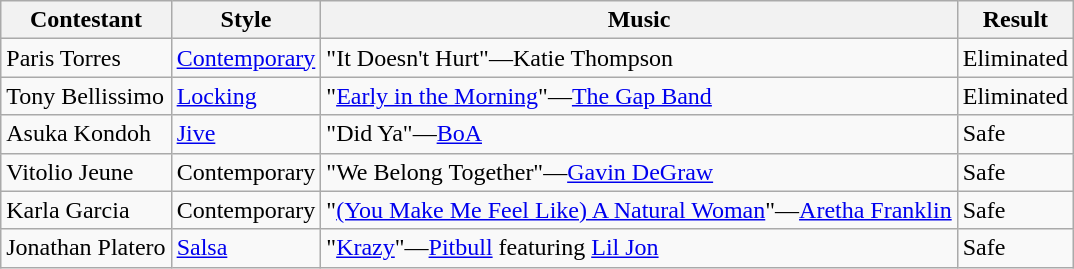<table class="wikitable">
<tr>
<th>Contestant</th>
<th>Style</th>
<th>Music</th>
<th>Result</th>
</tr>
<tr>
<td>Paris Torres</td>
<td><a href='#'>Contemporary</a></td>
<td>"It Doesn't Hurt"—Katie Thompson</td>
<td>Eliminated</td>
</tr>
<tr>
<td>Tony Bellissimo</td>
<td><a href='#'>Locking</a></td>
<td>"<a href='#'>Early in the Morning</a>"—<a href='#'>The Gap Band</a></td>
<td>Eliminated</td>
</tr>
<tr>
<td>Asuka Kondoh</td>
<td><a href='#'>Jive</a></td>
<td>"Did Ya"—<a href='#'>BoA</a></td>
<td>Safe</td>
</tr>
<tr>
<td>Vitolio Jeune</td>
<td>Contemporary</td>
<td>"We Belong Together"—<a href='#'>Gavin DeGraw</a></td>
<td>Safe</td>
</tr>
<tr>
<td>Karla Garcia</td>
<td>Contemporary</td>
<td>"<a href='#'>(You Make Me Feel Like) A Natural Woman</a>"—<a href='#'>Aretha Franklin</a></td>
<td>Safe</td>
</tr>
<tr>
<td>Jonathan Platero</td>
<td><a href='#'>Salsa</a></td>
<td>"<a href='#'>Krazy</a>"—<a href='#'>Pitbull</a> featuring <a href='#'>Lil Jon</a></td>
<td>Safe</td>
</tr>
</table>
